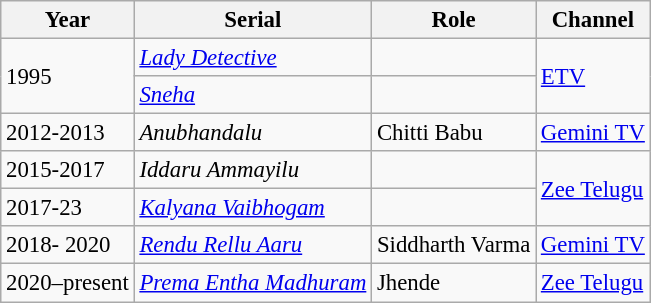<table class="wikitable sortable" style="font-size: 95%;">
<tr>
<th>Year</th>
<th>Serial</th>
<th>Role</th>
<th>Channel</th>
</tr>
<tr>
<td rowspan="2">1995</td>
<td><em><a href='#'>Lady Detective</a></em></td>
<td></td>
<td rowspan="2"><a href='#'>ETV</a></td>
</tr>
<tr>
<td><em><a href='#'>Sneha</a></em></td>
<td></td>
</tr>
<tr>
<td>2012-2013</td>
<td><em>Anubhandalu</em></td>
<td>Chitti Babu</td>
<td><a href='#'>Gemini TV</a></td>
</tr>
<tr>
<td>2015-2017</td>
<td><em>Iddaru Ammayilu</em></td>
<td></td>
<td rowspan="2"><a href='#'>Zee Telugu</a></td>
</tr>
<tr>
<td>2017-23</td>
<td><em><a href='#'>Kalyana Vaibhogam</a></em></td>
</tr>
<tr>
<td>2018- 2020</td>
<td><em><a href='#'>Rendu Rellu Aaru</a></em></td>
<td>Siddharth Varma</td>
<td><a href='#'>Gemini TV</a></td>
</tr>
<tr>
<td>2020–present</td>
<td><em><a href='#'>Prema Entha Madhuram</a></em></td>
<td>Jhende</td>
<td><a href='#'>Zee Telugu</a></td>
</tr>
</table>
